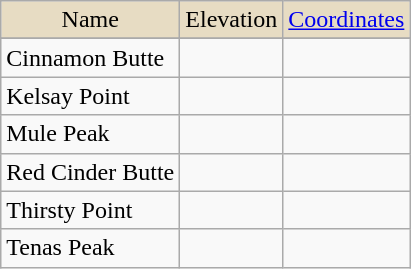<table class=wikitable>
<tr align="center" bgcolor="#e7dcc3">
<td>Name</td>
<td>Elevation</td>
<td><a href='#'>Coordinates</a></td>
</tr>
<tr align="center" bgcolor="#e7dcc3">
</tr>
<tr align="left">
<td>Cinnamon Butte</td>
<td></td>
<td> </td>
</tr>
<tr align="left">
<td>Kelsay Point</td>
<td></td>
<td></td>
</tr>
<tr align="left">
<td>Mule Peak</td>
<td></td>
<td></td>
</tr>
<tr align="left">
<td>Red Cinder Butte</td>
<td></td>
<td></td>
</tr>
<tr align="left">
<td>Thirsty Point</td>
<td></td>
<td></td>
</tr>
<tr align="left">
<td>Tenas Peak</td>
<td></td>
<td></td>
</tr>
</table>
